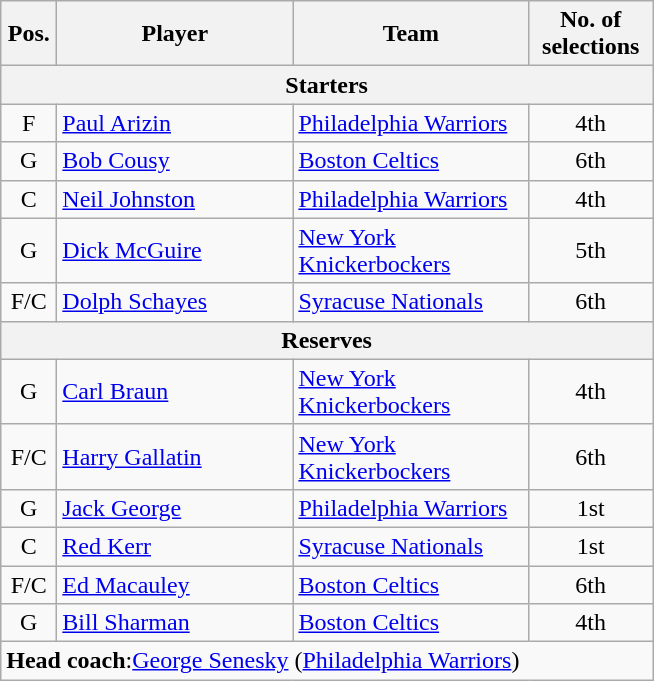<table class="wikitable">
<tr>
<th scope="col" width="30px">Pos.</th>
<th scope="col" width="150px">Player</th>
<th scope="col" width="150px">Team</th>
<th scope="col" width="75px">No. of selections</th>
</tr>
<tr>
<th scope="col" colspan="4">Starters</th>
</tr>
<tr>
<td style="text-align:center">F</td>
<td><a href='#'>Paul Arizin</a></td>
<td><a href='#'>Philadelphia Warriors</a></td>
<td style="text-align:center">4th</td>
</tr>
<tr>
<td style="text-align:center">G</td>
<td><a href='#'>Bob Cousy</a></td>
<td><a href='#'>Boston Celtics</a></td>
<td style="text-align:center">6th</td>
</tr>
<tr>
<td style="text-align:center">C</td>
<td><a href='#'>Neil Johnston</a></td>
<td><a href='#'>Philadelphia Warriors</a></td>
<td style="text-align:center">4th</td>
</tr>
<tr>
<td style="text-align:center">G</td>
<td><a href='#'>Dick McGuire</a></td>
<td><a href='#'>New York Knickerbockers</a></td>
<td style="text-align:center">5th</td>
</tr>
<tr>
<td style="text-align:center">F/C</td>
<td><a href='#'>Dolph Schayes</a></td>
<td><a href='#'>Syracuse Nationals</a></td>
<td style="text-align:center">6th</td>
</tr>
<tr>
<th scope="col" colspan="4">Reserves</th>
</tr>
<tr>
<td style="text-align:center">G</td>
<td><a href='#'>Carl Braun</a></td>
<td><a href='#'>New York Knickerbockers</a></td>
<td style="text-align:center">4th</td>
</tr>
<tr>
<td style="text-align:center">F/C</td>
<td><a href='#'>Harry Gallatin</a></td>
<td><a href='#'>New York Knickerbockers</a></td>
<td style="text-align:center">6th</td>
</tr>
<tr>
<td style="text-align:center">G</td>
<td><a href='#'>Jack George</a></td>
<td><a href='#'>Philadelphia Warriors</a></td>
<td style="text-align:center">1st</td>
</tr>
<tr>
<td style="text-align:center">C</td>
<td><a href='#'>Red Kerr</a></td>
<td><a href='#'>Syracuse Nationals</a></td>
<td style="text-align:center">1st</td>
</tr>
<tr>
<td style="text-align:center">F/C</td>
<td><a href='#'>Ed Macauley</a></td>
<td><a href='#'>Boston Celtics</a></td>
<td style="text-align:center">6th</td>
</tr>
<tr>
<td style="text-align:center">G</td>
<td><a href='#'>Bill Sharman</a></td>
<td><a href='#'>Boston Celtics</a></td>
<td style="text-align:center">4th</td>
</tr>
<tr>
<td colspan="4"><strong>Head coach</strong>:<a href='#'>George Senesky</a> (<a href='#'>Philadelphia Warriors</a>)</td>
</tr>
</table>
